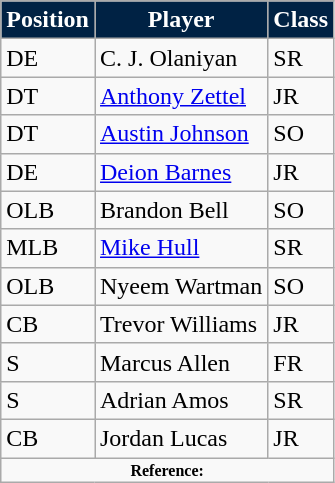<table class="wikitable">
<tr>
<th style="background:#024; color:#fff;">Position</th>
<th style="background:#024; color:#fff;">Player</th>
<th style="background:#024; color:#fff;">Class</th>
</tr>
<tr>
<td>DE</td>
<td>C. J. Olaniyan</td>
<td>SR</td>
</tr>
<tr>
<td>DT</td>
<td><a href='#'>Anthony Zettel</a></td>
<td>JR</td>
</tr>
<tr>
<td>DT</td>
<td><a href='#'>Austin Johnson</a></td>
<td>SO</td>
</tr>
<tr>
<td>DE</td>
<td><a href='#'>Deion Barnes</a></td>
<td>JR</td>
</tr>
<tr>
<td>OLB</td>
<td>Brandon Bell</td>
<td>SO</td>
</tr>
<tr>
<td>MLB</td>
<td><a href='#'>Mike Hull</a></td>
<td>SR</td>
</tr>
<tr>
<td>OLB</td>
<td>Nyeem Wartman</td>
<td>SO</td>
</tr>
<tr>
<td>CB</td>
<td>Trevor Williams</td>
<td>JR</td>
</tr>
<tr>
<td>S</td>
<td>Marcus Allen</td>
<td>FR</td>
</tr>
<tr>
<td>S</td>
<td>Adrian Amos</td>
<td>SR</td>
</tr>
<tr>
<td>CB</td>
<td>Jordan Lucas</td>
<td>JR</td>
</tr>
<tr>
<td colspan="3" style="font-size:8pt; text-align:center;"><strong>Reference:</strong></td>
</tr>
</table>
